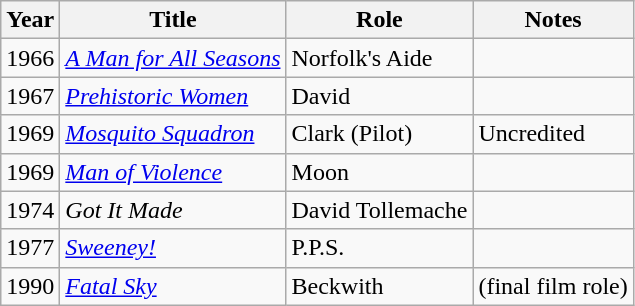<table class="wikitable">
<tr>
<th>Year</th>
<th>Title</th>
<th>Role</th>
<th>Notes</th>
</tr>
<tr>
<td>1966</td>
<td><em><a href='#'>A Man for All Seasons</a></em></td>
<td>Norfolk's Aide</td>
<td></td>
</tr>
<tr>
<td>1967</td>
<td><em><a href='#'>Prehistoric Women</a></em></td>
<td>David</td>
<td></td>
</tr>
<tr>
<td>1969</td>
<td><em><a href='#'>Mosquito Squadron</a></em></td>
<td>Clark (Pilot)</td>
<td>Uncredited</td>
</tr>
<tr>
<td>1969</td>
<td><em><a href='#'>Man of Violence</a></em></td>
<td>Moon</td>
<td></td>
</tr>
<tr>
<td>1974</td>
<td><em>Got It Made</em></td>
<td>David Tollemache</td>
<td></td>
</tr>
<tr>
<td>1977</td>
<td><em><a href='#'>Sweeney!</a></em></td>
<td>P.P.S.</td>
<td></td>
</tr>
<tr>
<td>1990</td>
<td><em><a href='#'>Fatal Sky</a></em></td>
<td>Beckwith</td>
<td>(final film role)</td>
</tr>
</table>
